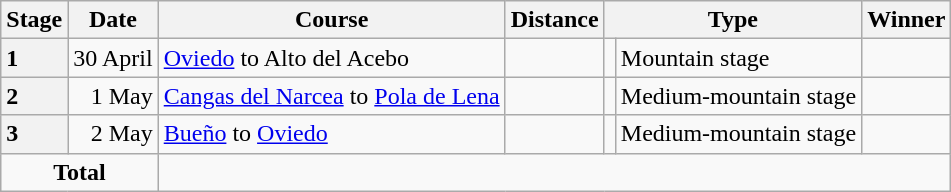<table class="wikitable">
<tr>
<th>Stage</th>
<th>Date</th>
<th>Course</th>
<th>Distance</th>
<th colspan="2">Type</th>
<th>Winner</th>
</tr>
<tr>
<th style="text-align:left">1</th>
<td align=right>30 April</td>
<td><a href='#'>Oviedo</a> to Alto del Acebo</td>
<td style="text-align:center;"></td>
<td></td>
<td>Mountain stage</td>
<td></td>
</tr>
<tr>
<th style="text-align:left">2</th>
<td align=right>1 May</td>
<td><a href='#'>Cangas del Narcea</a> to <a href='#'>Pola de Lena</a></td>
<td style="text-align:center;"></td>
<td></td>
<td>Medium-mountain stage</td>
<td></td>
</tr>
<tr>
<th style="text-align:left">3</th>
<td align=right>2 May</td>
<td><a href='#'>Bueño</a> to <a href='#'>Oviedo</a></td>
<td style="text-align:center;"></td>
<td></td>
<td>Medium-mountain stage</td>
<td></td>
</tr>
<tr>
<td colspan="2" style="text-align:center;"><strong>Total</strong></td>
<td colspan="5" style="text-align:center;"></td>
</tr>
</table>
